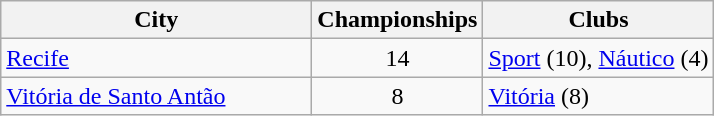<table class="wikitable">
<tr>
<th style="width:200px">City</th>
<th>Championships</th>
<th>Clubs</th>
</tr>
<tr>
<td> <a href='#'>Recife</a></td>
<td align="center">14</td>
<td><a href='#'>Sport</a> (10), <a href='#'>Náutico</a> (4)</td>
</tr>
<tr>
<td> <a href='#'>Vitória de Santo Antão</a></td>
<td align="center">8</td>
<td><a href='#'>Vitória</a> (8)</td>
</tr>
</table>
